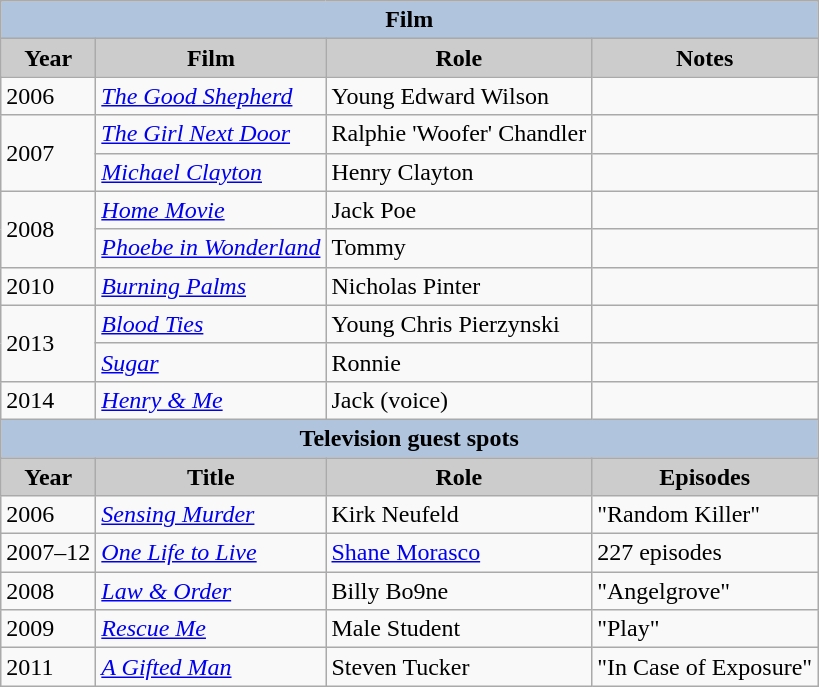<table class="wikitable" style="font-size:100%">
<tr style="text-align:center;">
<th colspan=4 style="background:#B0C4DE;">Film</th>
</tr>
<tr style="text-align:center;">
<th style="background:#ccc;">Year</th>
<th style="background:#ccc;">Film</th>
<th style="background:#ccc;">Role</th>
<th style="background:#ccc;">Notes</th>
</tr>
<tr>
<td>2006</td>
<td><em><a href='#'>The Good Shepherd</a></em></td>
<td>Young Edward Wilson</td>
<td></td>
</tr>
<tr>
<td rowspan="2">2007</td>
<td><em><a href='#'>The Girl Next Door</a></em></td>
<td>Ralphie 'Woofer' Chandler</td>
<td></td>
</tr>
<tr>
<td><em><a href='#'>Michael Clayton</a></em></td>
<td>Henry Clayton</td>
<td></td>
</tr>
<tr>
<td rowspan="2">2008</td>
<td><em><a href='#'>Home Movie</a></em></td>
<td>Jack Poe</td>
<td></td>
</tr>
<tr>
<td><em><a href='#'>Phoebe in Wonderland</a></em></td>
<td>Tommy</td>
<td></td>
</tr>
<tr>
<td>2010</td>
<td><em><a href='#'>Burning Palms</a></em></td>
<td>Nicholas Pinter</td>
<td></td>
</tr>
<tr>
<td rowspan="2">2013</td>
<td><em><a href='#'>Blood Ties</a></em></td>
<td>Young Chris Pierzynski</td>
<td></td>
</tr>
<tr>
<td><em><a href='#'>Sugar</a></em></td>
<td>Ronnie</td>
<td></td>
</tr>
<tr>
<td>2014</td>
<td><em><a href='#'>Henry & Me</a></em></td>
<td>Jack (voice) </td>
<td></td>
</tr>
<tr style="text-align:center;">
<th colspan=4 style="background:#B0C4DE;">Television guest spots</th>
</tr>
<tr style="text-align:center;">
<th style="background:#ccc;">Year</th>
<th style="background:#ccc;">Title</th>
<th style="background:#ccc;">Role</th>
<th style="background:#ccc;">Episodes</th>
</tr>
<tr>
<td>2006</td>
<td><em><a href='#'>Sensing Murder</a></em></td>
<td>Kirk Neufeld</td>
<td>"Random Killer"</td>
</tr>
<tr>
<td>2007–12</td>
<td><em><a href='#'>One Life to Live</a></em></td>
<td><a href='#'>Shane Morasco</a></td>
<td>227 episodes</td>
</tr>
<tr>
<td>2008</td>
<td><em><a href='#'>Law & Order</a></em></td>
<td>Billy Bo9ne</td>
<td>"Angelgrove"</td>
</tr>
<tr>
<td>2009</td>
<td><em><a href='#'>Rescue Me</a></em></td>
<td>Male Student</td>
<td>"Play"</td>
</tr>
<tr>
<td>2011</td>
<td><em><a href='#'>A Gifted Man</a></em></td>
<td>Steven Tucker</td>
<td>"In Case of Exposure"</td>
</tr>
</table>
